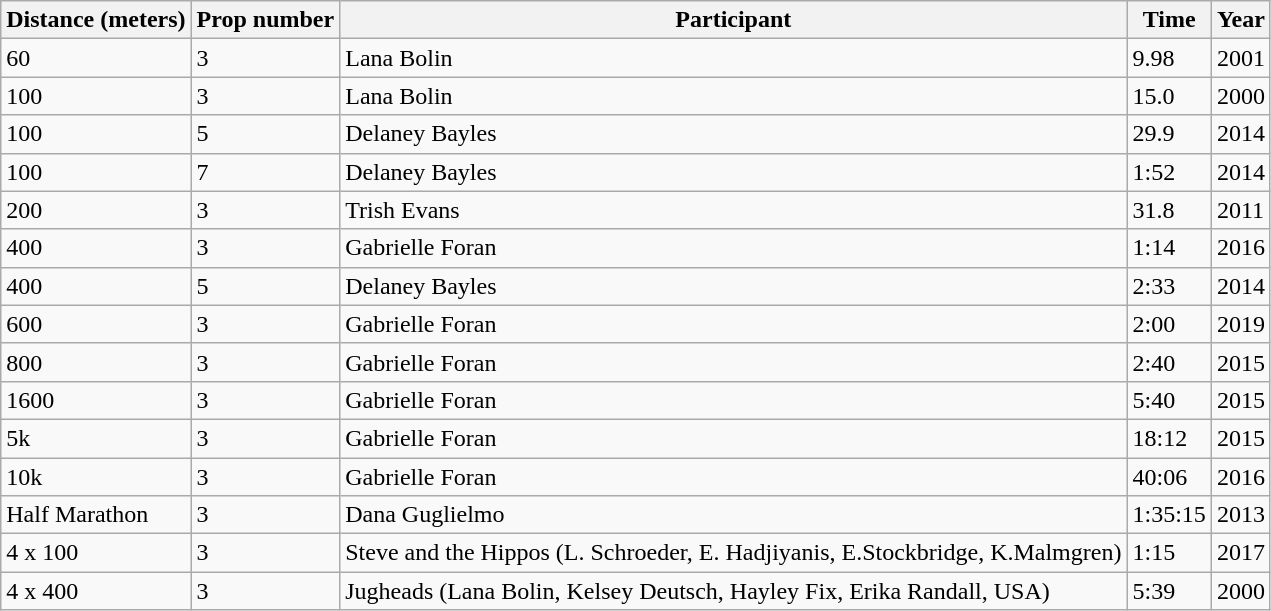<table class="wikitable">
<tr>
<th>Distance (meters)</th>
<th>Prop number</th>
<th>Participant</th>
<th>Time</th>
<th>Year</th>
</tr>
<tr>
<td>60</td>
<td>3</td>
<td>Lana Bolin</td>
<td>9.98</td>
<td>2001</td>
</tr>
<tr>
<td>100</td>
<td>3</td>
<td>Lana Bolin</td>
<td>15.0</td>
<td>2000</td>
</tr>
<tr>
<td>100</td>
<td>5</td>
<td>Delaney Bayles</td>
<td>29.9</td>
<td>2014</td>
</tr>
<tr>
<td>100</td>
<td>7</td>
<td>Delaney Bayles</td>
<td>1:52</td>
<td>2014</td>
</tr>
<tr>
<td>200</td>
<td>3</td>
<td>Trish Evans</td>
<td>31.8</td>
<td>2011</td>
</tr>
<tr>
<td>400</td>
<td>3</td>
<td>Gabrielle Foran</td>
<td>1:14</td>
<td>2016</td>
</tr>
<tr>
<td>400</td>
<td>5</td>
<td>Delaney Bayles</td>
<td>2:33</td>
<td>2014</td>
</tr>
<tr>
<td>600</td>
<td>3</td>
<td>Gabrielle Foran</td>
<td>2:00</td>
<td>2019</td>
</tr>
<tr>
<td>800</td>
<td>3</td>
<td>Gabrielle Foran</td>
<td>2:40</td>
<td>2015</td>
</tr>
<tr>
<td>1600</td>
<td>3</td>
<td>Gabrielle Foran</td>
<td>5:40</td>
<td>2015</td>
</tr>
<tr>
<td>5k</td>
<td>3</td>
<td>Gabrielle Foran</td>
<td>18:12</td>
<td>2015</td>
</tr>
<tr>
<td>10k</td>
<td>3</td>
<td>Gabrielle Foran</td>
<td>40:06</td>
<td>2016</td>
</tr>
<tr>
<td>Half Marathon</td>
<td>3</td>
<td>Dana Guglielmo</td>
<td>1:35:15</td>
<td>2013</td>
</tr>
<tr>
<td>4 x 100</td>
<td>3</td>
<td>Steve and the Hippos (L. Schroeder, E. Hadjiyanis, E.Stockbridge, K.Malmgren)</td>
<td>1:15</td>
<td>2017</td>
</tr>
<tr>
<td>4 x 400</td>
<td>3</td>
<td>Jugheads (Lana Bolin, Kelsey Deutsch, Hayley Fix, Erika Randall, USA)</td>
<td>5:39</td>
<td>2000</td>
</tr>
</table>
